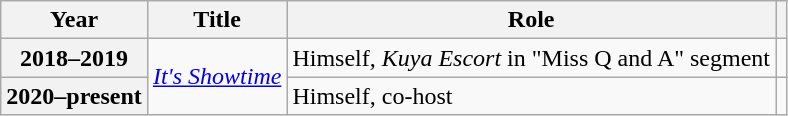<table class="wikitable sortable plainrowheaders">
<tr>
<th scope="col">Year</th>
<th scope="col">Title</th>
<th scope="col">Role</th>
<th scope="col"></th>
</tr>
<tr>
<th scope="row">2018–2019</th>
<td rowspan=2><em><a href='#'>It's Showtime</a></em></td>
<td>Himself, <em>Kuya Escort</em> in "Miss Q and A" segment</td>
<td style="text-align:center"></td>
</tr>
<tr>
<th scope="row">2020–present</th>
<td>Himself, co-host</td>
<td style="text-align:center"></td>
</tr>
</table>
